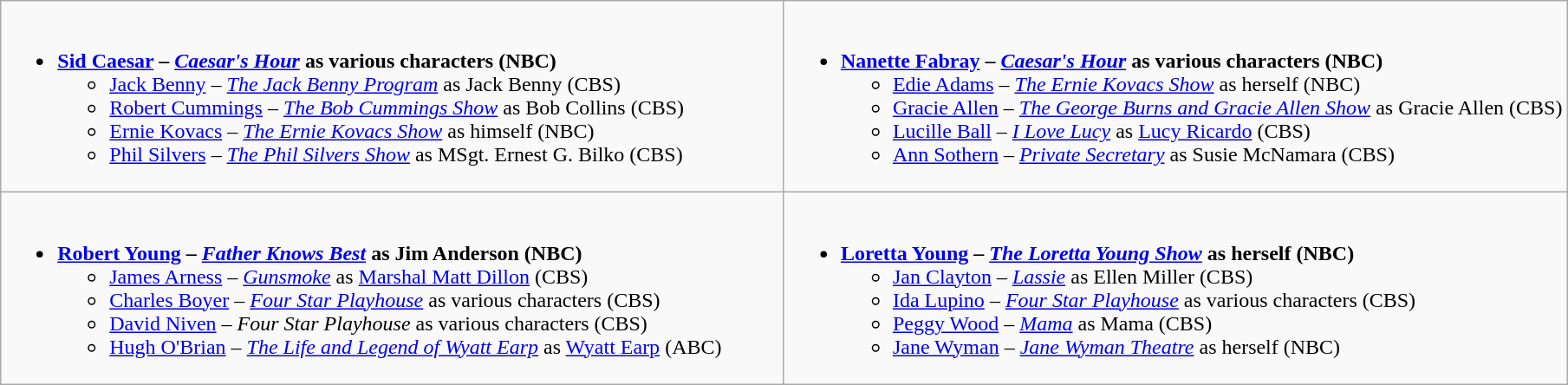<table class="wikitable">
<tr>
<td style="vertical-align:top;" width="50%"><br><ul><li><strong><a href='#'>Sid Caesar</a> – <em><a href='#'>Caesar's Hour</a></em> as various characters (NBC)</strong><ul><li><a href='#'>Jack Benny</a> – <em><a href='#'>The Jack Benny Program</a></em> as Jack Benny (CBS)</li><li><a href='#'>Robert Cummings</a> – <em><a href='#'>The Bob Cummings Show</a></em> as Bob Collins (CBS)</li><li><a href='#'>Ernie Kovacs</a> – <em><a href='#'>The Ernie Kovacs Show</a></em> as himself (NBC)</li><li><a href='#'>Phil Silvers</a> – <em><a href='#'>The Phil Silvers Show</a></em> as MSgt. Ernest G. Bilko (CBS)</li></ul></li></ul></td>
<td style="vertical-align:top;" width="50%"><br><ul><li><strong><a href='#'>Nanette Fabray</a> – <em><a href='#'>Caesar's Hour</a></em> as various characters (NBC)</strong><ul><li><a href='#'>Edie Adams</a> – <em><a href='#'>The Ernie Kovacs Show</a></em> as herself (NBC)</li><li><a href='#'>Gracie Allen</a> – <em><a href='#'>The George Burns and Gracie Allen Show</a></em> as Gracie Allen (CBS)</li><li><a href='#'>Lucille Ball</a> – <em><a href='#'>I Love Lucy</a></em> as <a href='#'>Lucy Ricardo</a> (CBS)</li><li><a href='#'>Ann Sothern</a> – <em><a href='#'>Private Secretary</a></em> as Susie McNamara (CBS)</li></ul></li></ul></td>
</tr>
<tr>
<td style="vertical-align:top;" width="50%"><br><ul><li><strong><a href='#'>Robert Young</a> – <em><a href='#'>Father Knows Best</a></em> as Jim Anderson (NBC)</strong><ul><li><a href='#'>James Arness</a> – <em><a href='#'>Gunsmoke</a></em> as <a href='#'>Marshal Matt Dillon</a> (CBS)</li><li><a href='#'>Charles Boyer</a> – <em><a href='#'>Four Star Playhouse</a></em> as various characters (CBS)</li><li><a href='#'>David Niven</a> – <em>Four Star Playhouse</em> as various characters (CBS)</li><li><a href='#'>Hugh O'Brian</a> – <em><a href='#'>The Life and Legend of Wyatt Earp</a></em> as <a href='#'>Wyatt Earp</a> (ABC)</li></ul></li></ul></td>
<td style="vertical-align:top;" width="50%"><br><ul><li><strong><a href='#'>Loretta Young</a> – <em><a href='#'>The Loretta Young Show</a></em> as herself (NBC)</strong><ul><li><a href='#'>Jan Clayton</a> – <em><a href='#'>Lassie</a></em> as Ellen Miller (CBS)</li><li><a href='#'>Ida Lupino</a> – <em><a href='#'>Four Star Playhouse</a></em> as various characters (CBS)</li><li><a href='#'>Peggy Wood</a> – <em><a href='#'>Mama</a></em> as Mama (CBS)</li><li><a href='#'>Jane Wyman</a> – <em><a href='#'>Jane Wyman Theatre</a></em> as herself (NBC)</li></ul></li></ul></td>
</tr>
</table>
